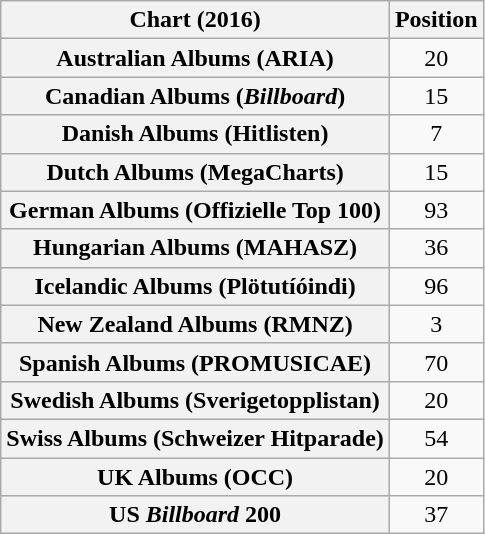<table class="wikitable sortable plainrowheaders" style="text-align:center">
<tr>
<th scope="col">Chart (2016)</th>
<th scope="col">Position</th>
</tr>
<tr>
<th scope="row">Australian Albums (ARIA)</th>
<td>20</td>
</tr>
<tr>
<th scope="row">Canadian Albums (<em>Billboard</em>)</th>
<td>15</td>
</tr>
<tr>
<th scope="row">Danish Albums (Hitlisten)</th>
<td>7</td>
</tr>
<tr>
<th scope="row">Dutch Albums (MegaCharts)</th>
<td>15</td>
</tr>
<tr>
<th scope="row">German Albums (Offizielle Top 100)</th>
<td>93</td>
</tr>
<tr>
<th scope="row">Hungarian Albums (MAHASZ)</th>
<td>36</td>
</tr>
<tr>
<th scope="row">Icelandic Albums (Plötutíóindi)</th>
<td>96</td>
</tr>
<tr>
<th scope="row">New Zealand Albums (RMNZ)</th>
<td>3</td>
</tr>
<tr>
<th scope="row">Spanish Albums (PROMUSICAE)</th>
<td>70</td>
</tr>
<tr>
<th scope="row">Swedish Albums (Sverigetopplistan)</th>
<td>20</td>
</tr>
<tr>
<th scope="row">Swiss Albums (Schweizer Hitparade)</th>
<td>54</td>
</tr>
<tr>
<th scope="row">UK Albums (OCC)</th>
<td>20</td>
</tr>
<tr>
<th scope="row">US <em>Billboard</em> 200</th>
<td>37</td>
</tr>
</table>
